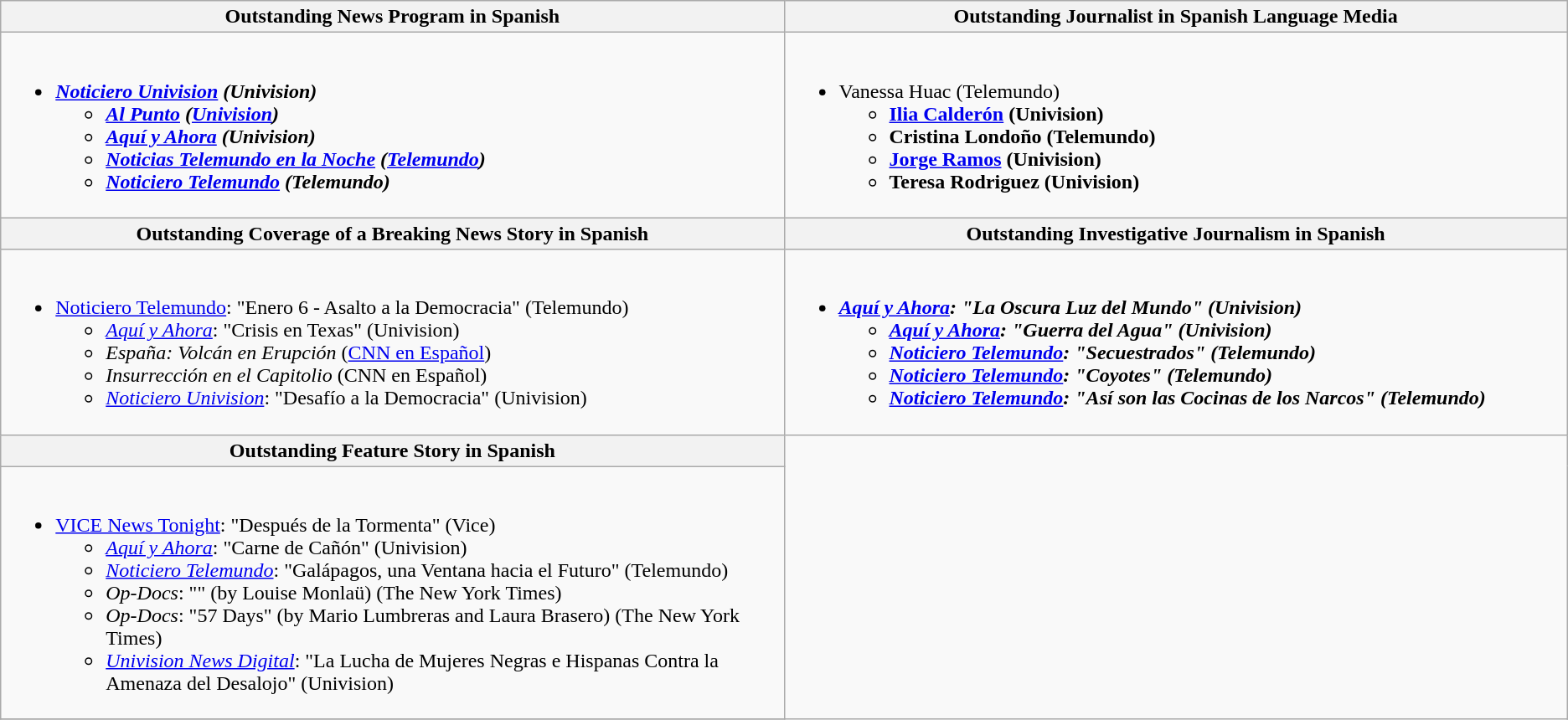<table class=wikitable>
<tr>
<th style="width:50%">Outstanding News Program in Spanish</th>
<th style="width:50%">Outstanding Journalist in Spanish Language Media</th>
</tr>
<tr>
<td valign="top"><br><ul><li><strong><em><a href='#'>Noticiero Univision</a><em> (Univision)<strong><ul><li></em><a href='#'>Al Punto</a><em> (<a href='#'>Univision</a>)</li><li></em><a href='#'>Aquí y Ahora</a><em> (Univision)</li><li></em><a href='#'>Noticias Telemundo en la Noche</a><em> (<a href='#'>Telemundo</a>)</li><li></em><a href='#'>Noticiero Telemundo</a><em> (Telemundo)</li></ul></li></ul></td>
<td valign="top"><br><ul><li></strong>Vanessa Huac (Telemundo)<strong><ul><li><a href='#'>Ilia Calderón</a> (Univision)</li><li>Cristina Londoño (Telemundo)</li><li><a href='#'>Jorge Ramos</a> (Univision)</li><li>Teresa Rodriguez (Univision)</li></ul></li></ul></td>
</tr>
<tr>
<th style="width:50%">Outstanding Coverage of a Breaking News Story in Spanish</th>
<th style="width:50%">Outstanding Investigative Journalism in Spanish</th>
</tr>
<tr>
<td valign="top"><br><ul><li></em></strong><a href='#'>Noticiero Telemundo</a></em>: "Enero 6 - Asalto a la Democracia" (Telemundo)</strong><ul><li><em><a href='#'>Aquí y Ahora</a></em>: "Crisis en Texas" (Univision)</li><li><em>España: Volcán en Erupción</em> (<a href='#'>CNN en Español</a>)</li><li><em>Insurrección en el Capitolio</em> (CNN en Español)</li><li><em><a href='#'>Noticiero Univision</a></em>: "Desafío a la Democracia" (Univision)</li></ul></li></ul></td>
<td valign="top"><br><ul><li><strong><em><a href='#'>Aquí y Ahora</a><em>: "La Oscura Luz del Mundo" (Univision)<strong><ul><li></em><a href='#'>Aquí y Ahora</a><em>: "Guerra del Agua" (Univision)</li><li></em><a href='#'>Noticiero Telemundo</a><em>: "Secuestrados" (Telemundo)</li><li></em><a href='#'>Noticiero Telemundo</a><em>: "Coyotes" (Telemundo)</li><li></em><a href='#'>Noticiero Telemundo</a><em>: "Así son las Cocinas de los Narcos" (Telemundo)</li></ul></li></ul></td>
</tr>
<tr>
<th style="width:50%">Outstanding Feature Story in Spanish</th>
</tr>
<tr>
<td valign="top"><br><ul><li></em></strong><a href='#'>VICE News Tonight</a></em>: "Después de la Tormenta" (Vice)</strong><ul><li><em><a href='#'>Aquí y Ahora</a></em>: "Carne de Cañón" (Univision)</li><li><em><a href='#'>Noticiero Telemundo</a></em>: "Galápagos, una Ventana hacia el Futuro" (Telemundo)</li><li><em>Op-Docs</em>: "" (by Louise Monlaü) (The New York Times)</li><li><em>Op-Docs</em>: "57 Days" (by Mario Lumbreras and Laura Brasero) (The New York Times)</li><li><em><a href='#'>Univision News Digital</a></em>: "La Lucha de Mujeres Negras e Hispanas Contra la Amenaza del Desalojo" (Univision)</li></ul></li></ul></td>
</tr>
<tr>
</tr>
</table>
